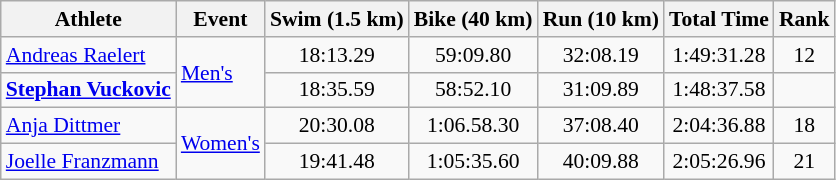<table class="wikitable" style="font-size:90%">
<tr>
<th>Athlete</th>
<th>Event</th>
<th>Swim (1.5 km)</th>
<th>Bike (40 km)</th>
<th>Run (10 km)</th>
<th>Total Time</th>
<th>Rank</th>
</tr>
<tr>
<td align=left><a href='#'>Andreas Raelert</a></td>
<td align=left rowspan=2><a href='#'>Men's</a></td>
<td align=center>18:13.29</td>
<td align=center>59:09.80</td>
<td align=center>32:08.19</td>
<td align=center>1:49:31.28</td>
<td align=center>12</td>
</tr>
<tr>
<td align=left><strong><a href='#'>Stephan Vuckovic</a></strong></td>
<td align=center>18:35.59</td>
<td align=center>58:52.10</td>
<td align=center>31:09.89</td>
<td align=center>1:48:37.58</td>
<td align=center></td>
</tr>
<tr>
<td align=left><a href='#'>Anja Dittmer</a></td>
<td align=left rowspan=2><a href='#'>Women's</a></td>
<td align=center>20:30.08</td>
<td align=center>1:06.58.30</td>
<td align=center>37:08.40</td>
<td align=center>2:04:36.88</td>
<td align=center>18</td>
</tr>
<tr>
<td align=left><a href='#'>Joelle Franzmann</a></td>
<td align=center>19:41.48</td>
<td align=center>1:05:35.60</td>
<td align=center>40:09.88</td>
<td align=center>2:05:26.96</td>
<td align=center>21</td>
</tr>
</table>
